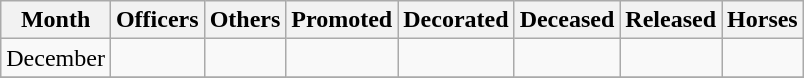<table class="wikitable">
<tr>
<th>Month</th>
<th>Officers</th>
<th>Others</th>
<th>Promoted</th>
<th>Decorated</th>
<th>Deceased</th>
<th>Released</th>
<th>Horses</th>
</tr>
<tr>
<td>December</td>
<td></td>
<td></td>
<td></td>
<td></td>
<td></td>
<td></td>
<td></td>
</tr>
<tr>
</tr>
</table>
